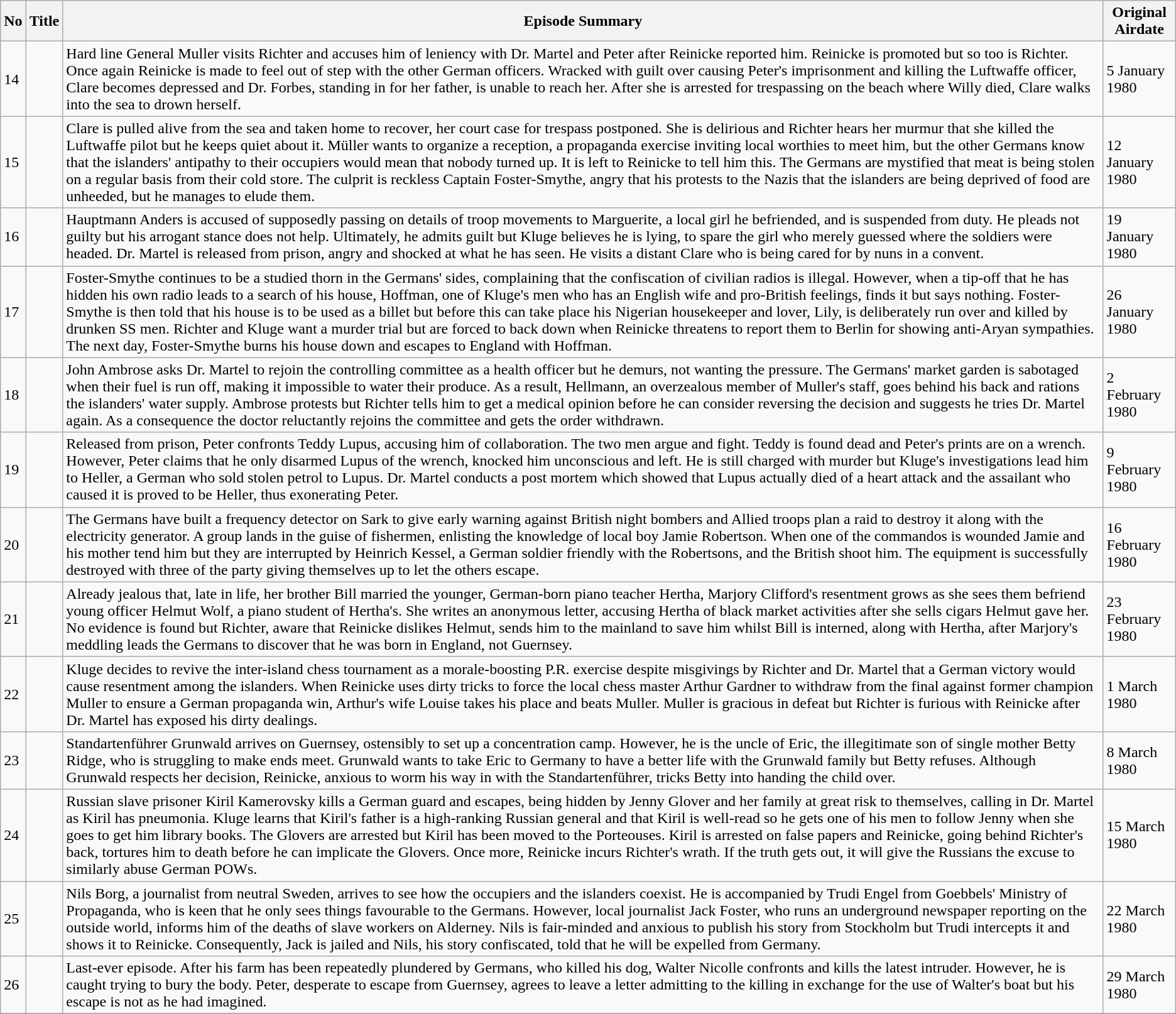<table class="wikitable">
<tr>
<th>No</th>
<th>Title</th>
<th>Episode Summary</th>
<th>Original Airdate</th>
</tr>
<tr>
<td>14</td>
<td></td>
<td>Hard line General Muller visits Richter and accuses him of leniency with Dr. Martel and Peter after Reinicke reported him. Reinicke is promoted but so too is Richter. Once again Reinicke is made to feel out of step with the other German officers. Wracked with guilt over causing Peter's imprisonment and killing the Luftwaffe officer, Clare becomes depressed and Dr. Forbes, standing in for her father, is unable to reach her. After she is arrested for trespassing on the beach where Willy died, Clare walks into the sea to drown herself.</td>
<td>5 January 1980</td>
</tr>
<tr>
<td>15</td>
<td></td>
<td>Clare is pulled alive from the sea and taken home to recover, her court case for trespass postponed. She is delirious and Richter hears her murmur that she killed the Luftwaffe pilot but he keeps quiet about it. Müller wants to organize a reception, a propaganda exercise inviting local worthies to meet him, but the other Germans know that the islanders' antipathy to their occupiers would mean that nobody turned up. It is left to Reinicke to tell him this. The Germans are mystified that meat is being stolen on a regular basis from their cold store. The culprit is reckless Captain Foster-Smythe, angry that his protests to the Nazis that the islanders are being deprived of food are unheeded, but he manages to elude them.</td>
<td>12 January 1980</td>
</tr>
<tr>
<td>16</td>
<td></td>
<td>Hauptmann Anders is accused of supposedly passing on details of troop movements to Marguerite, a local girl he befriended, and is suspended from duty. He pleads not guilty but his arrogant stance does not help. Ultimately, he admits guilt but Kluge believes he is lying, to spare the girl who merely guessed where the soldiers were headed. Dr. Martel is released from prison, angry and shocked at what he has seen. He visits a distant Clare who is being cared for by nuns in a convent.</td>
<td>19 January 1980</td>
</tr>
<tr>
<td>17</td>
<td></td>
<td>Foster-Smythe continues to be a studied thorn in the Germans' sides, complaining that the confiscation of civilian radios is illegal. However, when a tip-off that he has hidden his own radio leads to a search of his house, Hoffman, one of Kluge's men who has an English wife and pro-British feelings, finds it but says nothing. Foster-Smythe is then told that his house is to be used as a billet but before this can take place his Nigerian housekeeper and lover, Lily, is deliberately run over and killed by drunken SS men. Richter and Kluge want a murder trial but are forced to back down when Reinicke threatens to report them to Berlin for showing anti-Aryan sympathies. The next day, Foster-Smythe burns his house down and escapes to England with Hoffman.</td>
<td>26 January 1980</td>
</tr>
<tr>
<td>18</td>
<td></td>
<td>John Ambrose asks Dr. Martel to rejoin the controlling committee as a health officer but he demurs, not wanting the pressure. The Germans' market garden is sabotaged when their fuel is run off, making it impossible to water their produce. As a result, Hellmann, an overzealous member of Muller's staff, goes behind his back and rations the islanders' water supply. Ambrose protests but Richter tells him to get a medical opinion before he can consider reversing the decision and suggests he tries Dr. Martel again. As a consequence the doctor reluctantly rejoins the committee and gets the order withdrawn.</td>
<td>2 February 1980</td>
</tr>
<tr>
<td>19</td>
<td></td>
<td>Released from prison, Peter confronts Teddy Lupus, accusing him of collaboration. The two men argue and fight. Teddy is found dead and Peter's prints are on a wrench. However, Peter claims that he only disarmed Lupus of the wrench, knocked him unconscious and left. He is still charged with murder but Kluge's investigations lead him to Heller, a German who sold stolen petrol to Lupus. Dr. Martel conducts a post mortem which showed that Lupus actually died of a heart attack and the assailant who caused it is proved to be Heller, thus exonerating Peter.</td>
<td>9 February 1980</td>
</tr>
<tr>
<td>20</td>
<td></td>
<td>The Germans have built a frequency detector on Sark to give early warning against British night bombers and Allied troops plan a raid to destroy it along with the electricity generator. A group lands in the guise of fishermen, enlisting the knowledge of local boy Jamie Robertson. When one of the commandos is wounded Jamie and his mother tend him but they are interrupted by Heinrich Kessel, a German soldier friendly with the Robertsons, and the British shoot him. The equipment is successfully destroyed with three of the party giving themselves up to let the others escape.</td>
<td>16 February 1980</td>
</tr>
<tr>
<td>21</td>
<td></td>
<td>Already jealous that, late in life, her brother Bill married the younger, German-born piano teacher Hertha, Marjory Clifford's resentment grows as she sees them befriend young officer Helmut Wolf, a piano student of Hertha's. She writes an anonymous letter, accusing Hertha of black market activities after she sells cigars Helmut gave her. No evidence is found but Richter, aware that Reinicke dislikes Helmut, sends him to the mainland to save him whilst Bill is interned, along with Hertha, after Marjory's meddling leads the Germans to discover that he was born in England, not Guernsey.</td>
<td>23 February 1980</td>
</tr>
<tr>
<td>22</td>
<td></td>
<td>Kluge decides to revive the inter-island chess tournament as a morale-boosting P.R. exercise despite misgivings by Richter and Dr. Martel that a German victory would cause resentment among the islanders. When Reinicke uses dirty tricks to force the local chess master Arthur Gardner to withdraw from the final against former champion Muller to ensure a German propaganda win, Arthur's wife Louise takes his place and beats Muller. Muller is gracious in defeat but Richter is furious with Reinicke after Dr. Martel has exposed his dirty dealings.</td>
<td>1 March 1980</td>
</tr>
<tr>
<td>23</td>
<td></td>
<td>Standartenführer Grunwald arrives on Guernsey, ostensibly to set up a concentration camp. However, he is the uncle of Eric, the illegitimate son of single mother Betty Ridge, who is struggling to make ends meet. Grunwald wants to take Eric to Germany to have a better life with the Grunwald family but Betty refuses. Although Grunwald respects her decision, Reinicke, anxious to worm his way in with the Standartenführer, tricks Betty into handing the child over.</td>
<td>8 March 1980</td>
</tr>
<tr>
<td>24</td>
<td></td>
<td>Russian slave prisoner Kiril Kamerovsky kills a German guard and escapes, being hidden by Jenny Glover and her family at great risk to themselves, calling in Dr. Martel as Kiril has pneumonia. Kluge learns that Kiril's father is a high-ranking Russian general and that Kiril is well-read so he gets one of his men to follow Jenny when she goes to get him library books. The Glovers are arrested but Kiril has been moved to the Porteouses. Kiril is arrested on false papers and Reinicke, going behind Richter's back, tortures him to death before he can implicate the Glovers. Once more, Reinicke incurs Richter's wrath. If the truth gets out, it will give the Russians the excuse to similarly abuse German POWs.</td>
<td>15 March 1980</td>
</tr>
<tr>
<td>25</td>
<td></td>
<td>Nils Borg, a journalist from neutral Sweden, arrives to see how the occupiers and the islanders coexist. He is accompanied by Trudi Engel from Goebbels' Ministry of Propaganda, who is keen that he only sees things favourable to the Germans. However, local journalist Jack Foster, who runs an underground newspaper reporting on the outside world, informs him of the deaths of slave workers on Alderney. Nils is fair-minded and anxious to publish his story from Stockholm but Trudi intercepts it and shows it to Reinicke. Consequently, Jack is jailed and Nils, his story confiscated, told that he will be expelled from Germany.</td>
<td>22 March 1980</td>
</tr>
<tr>
<td>26</td>
<td></td>
<td>Last-ever episode. After his farm has been repeatedly plundered by Germans, who killed his dog, Walter Nicolle confronts and kills the latest intruder. However, he is caught trying to bury the body. Peter, desperate to escape from Guernsey, agrees to leave a letter admitting to the killing in exchange for the use of Walter's boat but his escape is not as he had imagined.</td>
<td>29 March 1980</td>
</tr>
<tr>
</tr>
</table>
